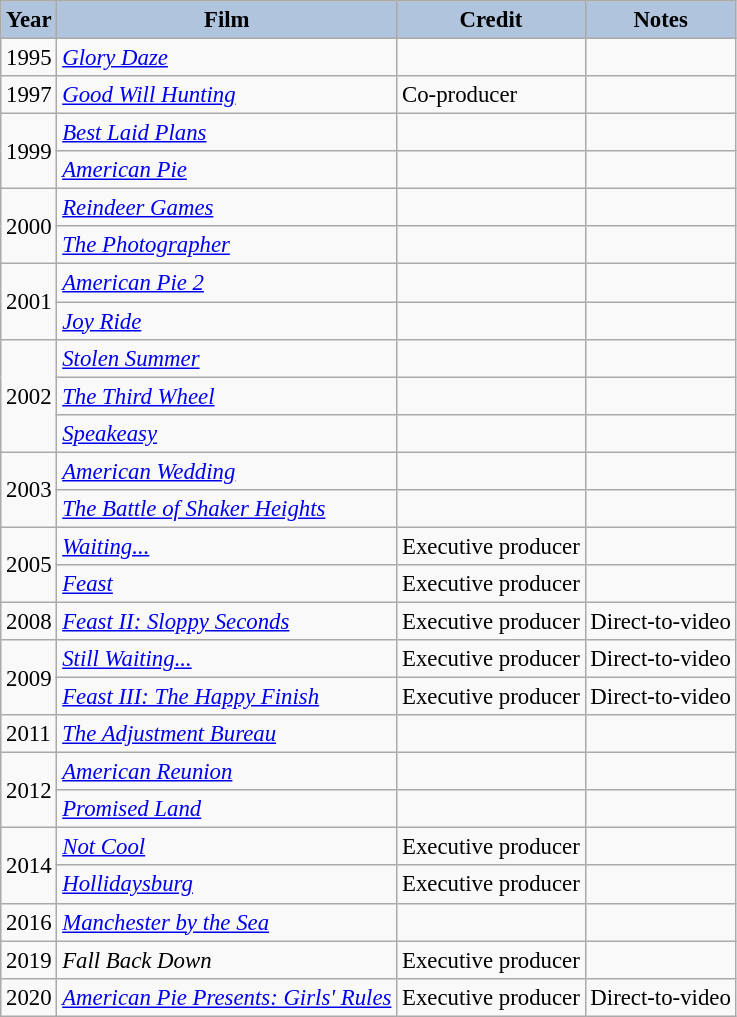<table class="wikitable" style="font-size:95%;">
<tr>
<th style="background:#B0C4DE;">Year</th>
<th style="background:#B0C4DE;">Film</th>
<th style="background:#B0C4DE;">Credit</th>
<th style="background:#B0C4DE;">Notes</th>
</tr>
<tr>
<td>1995</td>
<td><em><a href='#'>Glory Daze</a></em></td>
<td></td>
<td></td>
</tr>
<tr>
<td>1997</td>
<td><em><a href='#'>Good Will Hunting</a></em></td>
<td>Co-producer</td>
<td></td>
</tr>
<tr>
<td rowspan=2>1999</td>
<td><em><a href='#'>Best Laid Plans</a></em></td>
<td></td>
<td></td>
</tr>
<tr>
<td><em><a href='#'>American Pie</a></em></td>
<td></td>
<td></td>
</tr>
<tr>
<td rowspan=2>2000</td>
<td><em><a href='#'>Reindeer Games</a></em></td>
<td></td>
<td></td>
</tr>
<tr>
<td><em><a href='#'>The Photographer</a></em></td>
<td></td>
<td></td>
</tr>
<tr>
<td rowspan=2>2001</td>
<td><em><a href='#'>American Pie 2</a></em></td>
<td></td>
<td></td>
</tr>
<tr>
<td><em><a href='#'>Joy Ride</a></em></td>
<td></td>
<td></td>
</tr>
<tr>
<td rowspan=3>2002</td>
<td><em><a href='#'>Stolen Summer</a></em></td>
<td></td>
<td></td>
</tr>
<tr>
<td><em><a href='#'>The Third Wheel</a></em></td>
<td></td>
<td></td>
</tr>
<tr>
<td><em><a href='#'>Speakeasy</a></em></td>
<td></td>
<td></td>
</tr>
<tr>
<td rowspan=2>2003</td>
<td><em><a href='#'>American Wedding</a></em></td>
<td></td>
<td></td>
</tr>
<tr>
<td><em><a href='#'>The Battle of Shaker Heights</a></em></td>
<td></td>
<td></td>
</tr>
<tr>
<td rowspan=2>2005</td>
<td><em><a href='#'>Waiting...</a></em></td>
<td>Executive producer</td>
<td></td>
</tr>
<tr>
<td><em><a href='#'>Feast</a></em></td>
<td>Executive producer</td>
<td></td>
</tr>
<tr>
<td>2008</td>
<td><em><a href='#'>Feast II: Sloppy Seconds</a></em></td>
<td>Executive producer</td>
<td>Direct-to-video</td>
</tr>
<tr>
<td rowspan=2>2009</td>
<td><em><a href='#'>Still Waiting...</a></em></td>
<td>Executive producer</td>
<td>Direct-to-video</td>
</tr>
<tr>
<td><em><a href='#'>Feast III: The Happy Finish</a></em></td>
<td>Executive producer</td>
<td>Direct-to-video</td>
</tr>
<tr>
<td>2011</td>
<td><em><a href='#'>The Adjustment Bureau</a></em></td>
<td></td>
<td></td>
</tr>
<tr>
<td rowspan=2>2012</td>
<td><em><a href='#'>American Reunion</a></em></td>
<td></td>
<td></td>
</tr>
<tr>
<td><em><a href='#'>Promised Land</a></em></td>
<td></td>
<td></td>
</tr>
<tr>
<td rowspan=2>2014</td>
<td><em><a href='#'>Not Cool</a></em></td>
<td>Executive producer</td>
<td></td>
</tr>
<tr>
<td><em><a href='#'>Hollidaysburg</a></em></td>
<td>Executive producer</td>
<td></td>
</tr>
<tr>
<td>2016</td>
<td><em><a href='#'>Manchester by the Sea</a></em></td>
<td></td>
<td></td>
</tr>
<tr>
<td>2019</td>
<td><em>Fall Back Down</em></td>
<td>Executive producer</td>
<td></td>
</tr>
<tr>
<td>2020</td>
<td><em><a href='#'>American Pie Presents: Girls' Rules</a></em></td>
<td>Executive producer</td>
<td>Direct-to-video</td>
</tr>
</table>
